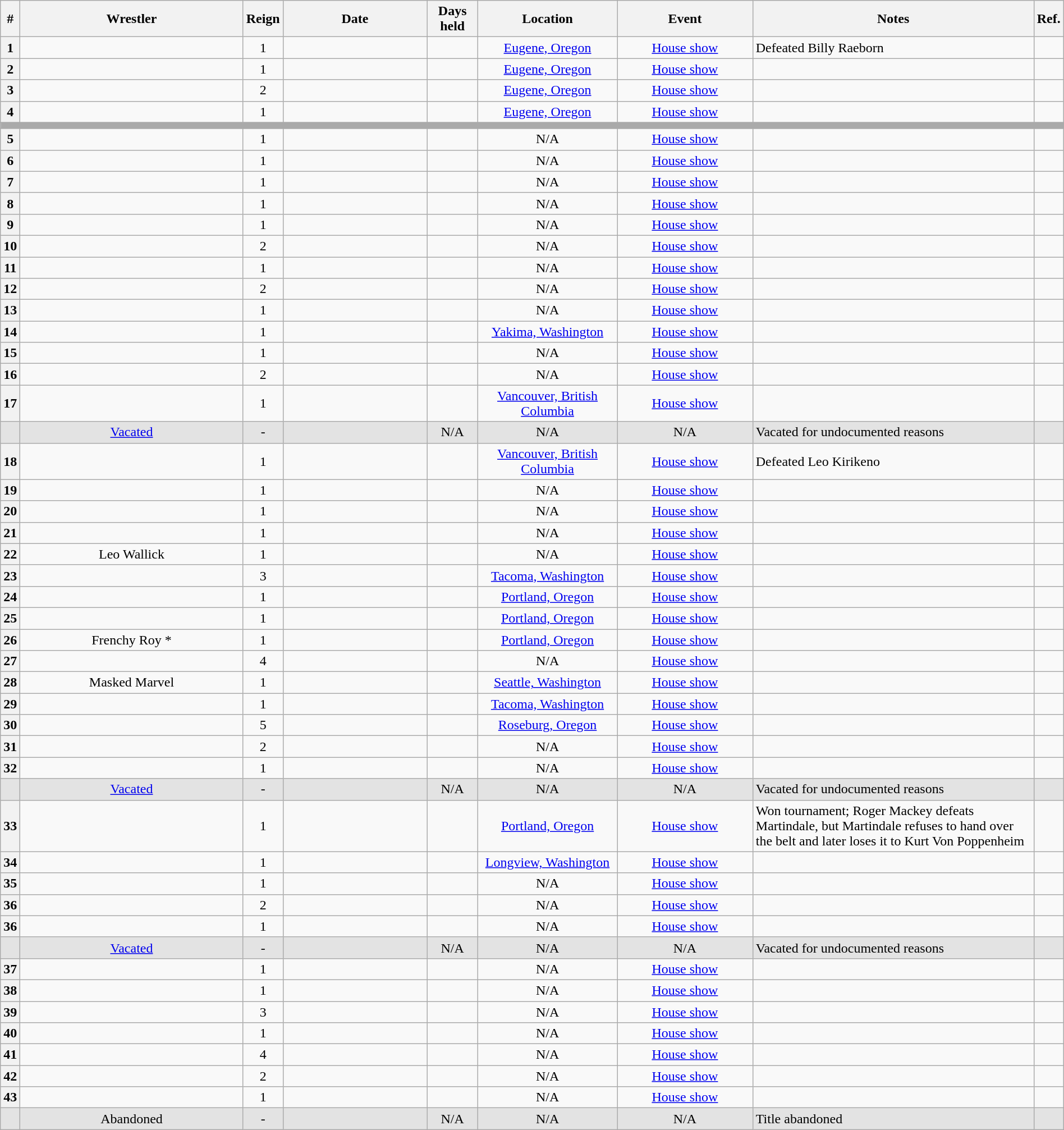<table class="wikitable sortable" width=100% style="text-align: center">
<tr>
<th width=0 data-sort-type="number">#</th>
<th style="width:23%">Wrestler</th>
<th style="width:0%">Reign</th>
<th style="width:15%">Date</th>
<th style="width:5%">Days held</th>
<th style="width:14%">Location</th>
<th style="width:14%">Event</th>
<th style="width:56%" class="unsortable">Notes</th>
<th style="width:0%" class="unsortable">Ref.</th>
</tr>
<tr>
<th>1</th>
<td></td>
<td>1</td>
<td></td>
<td></td>
<td><a href='#'>Eugene, Oregon</a></td>
<td><a href='#'>House show</a></td>
<td align=left>Defeated Billy Raeborn</td>
<td> </td>
</tr>
<tr>
<th>2</th>
<td></td>
<td>1</td>
<td></td>
<td></td>
<td><a href='#'>Eugene, Oregon</a></td>
<td><a href='#'>House show</a></td>
<td align=left> </td>
<td> </td>
</tr>
<tr>
<th>3</th>
<td></td>
<td>2</td>
<td></td>
<td></td>
<td><a href='#'>Eugene, Oregon</a></td>
<td><a href='#'>House show</a></td>
<td align=left> </td>
<td> </td>
</tr>
<tr>
<th>4</th>
<td></td>
<td>1</td>
<td></td>
<td></td>
<td><a href='#'>Eugene, Oregon</a></td>
<td><a href='#'>House show</a></td>
<td align=left> </td>
<td> </td>
</tr>
<tr>
<td colspan=9 style="background: #aaaaaa;"></td>
</tr>
<tr>
<th>5</th>
<td></td>
<td>1</td>
<td></td>
<td></td>
<td>N/A</td>
<td><a href='#'>House show</a></td>
<td align=left> </td>
<td> </td>
</tr>
<tr>
<th>6</th>
<td></td>
<td>1</td>
<td></td>
<td></td>
<td>N/A</td>
<td><a href='#'>House show</a></td>
<td align=left> </td>
<td> </td>
</tr>
<tr>
<th>7</th>
<td></td>
<td>1</td>
<td></td>
<td></td>
<td>N/A</td>
<td><a href='#'>House show</a></td>
<td align=left> </td>
<td> </td>
</tr>
<tr>
<th>8</th>
<td></td>
<td>1</td>
<td></td>
<td></td>
<td>N/A</td>
<td><a href='#'>House show</a></td>
<td align=left> </td>
<td> </td>
</tr>
<tr>
<th>9</th>
<td></td>
<td>1</td>
<td></td>
<td></td>
<td>N/A</td>
<td><a href='#'>House show</a></td>
<td align=left> </td>
<td> </td>
</tr>
<tr>
<th>10</th>
<td></td>
<td>2</td>
<td></td>
<td></td>
<td>N/A</td>
<td><a href='#'>House show</a></td>
<td align=left> </td>
<td> </td>
</tr>
<tr>
<th>11</th>
<td></td>
<td>1</td>
<td></td>
<td></td>
<td>N/A</td>
<td><a href='#'>House show</a></td>
<td align=left> </td>
<td> </td>
</tr>
<tr>
<th>12</th>
<td></td>
<td>2</td>
<td></td>
<td></td>
<td>N/A</td>
<td><a href='#'>House show</a></td>
<td align=left> </td>
<td> </td>
</tr>
<tr>
<th>13</th>
<td></td>
<td>1</td>
<td></td>
<td></td>
<td>N/A</td>
<td><a href='#'>House show</a></td>
<td align=left> </td>
<td> </td>
</tr>
<tr>
<th>14</th>
<td></td>
<td>1</td>
<td></td>
<td></td>
<td><a href='#'>Yakima, Washington</a></td>
<td><a href='#'>House show</a></td>
<td align=left> </td>
<td> </td>
</tr>
<tr>
<th>15</th>
<td></td>
<td>1</td>
<td></td>
<td></td>
<td>N/A</td>
<td><a href='#'>House show</a></td>
<td align=left> </td>
<td> </td>
</tr>
<tr>
<th>16</th>
<td></td>
<td>2</td>
<td></td>
<td></td>
<td>N/A</td>
<td><a href='#'>House show</a></td>
<td align=left> </td>
<td> </td>
</tr>
<tr>
<th>17</th>
<td></td>
<td>1</td>
<td></td>
<td></td>
<td><a href='#'>Vancouver, British Columbia</a></td>
<td><a href='#'>House show</a></td>
<td align=left> </td>
<td> </td>
</tr>
<tr style="background-color:#e3e3e3">
<td></td>
<td><a href='#'>Vacated</a></td>
<td>-</td>
<td></td>
<td>N/A</td>
<td>N/A</td>
<td>N/A</td>
<td align=left>Vacated for undocumented reasons</td>
<td> </td>
</tr>
<tr>
<th>18</th>
<td></td>
<td>1</td>
<td></td>
<td></td>
<td><a href='#'>Vancouver, British Columbia</a></td>
<td><a href='#'>House show</a></td>
<td align=left>Defeated Leo Kirikeno</td>
<td> </td>
</tr>
<tr>
<th>19</th>
<td></td>
<td>1</td>
<td></td>
<td></td>
<td>N/A</td>
<td><a href='#'>House show</a></td>
<td align=left> </td>
<td> </td>
</tr>
<tr>
<th>20</th>
<td></td>
<td>1</td>
<td></td>
<td></td>
<td>N/A</td>
<td><a href='#'>House show</a></td>
<td align=left> </td>
<td> </td>
</tr>
<tr>
<th>21</th>
<td></td>
<td>1</td>
<td></td>
<td></td>
<td>N/A</td>
<td><a href='#'>House show</a></td>
<td align=left> </td>
<td> </td>
</tr>
<tr>
<th>22</th>
<td>Leo Wallick</td>
<td>1</td>
<td></td>
<td></td>
<td>N/A</td>
<td><a href='#'>House show</a></td>
<td align=left> </td>
<td></td>
</tr>
<tr>
<th>23</th>
<td></td>
<td>3</td>
<td></td>
<td></td>
<td><a href='#'>Tacoma, Washington</a></td>
<td><a href='#'>House show</a></td>
<td align=left> </td>
<td> </td>
</tr>
<tr>
<th>24</th>
<td></td>
<td>1</td>
<td></td>
<td></td>
<td><a href='#'>Portland, Oregon</a></td>
<td><a href='#'>House show</a></td>
<td align=left> </td>
<td> </td>
</tr>
<tr>
<th>25</th>
<td></td>
<td>1</td>
<td></td>
<td></td>
<td><a href='#'>Portland, Oregon</a></td>
<td><a href='#'>House show</a></td>
<td align=left> </td>
<td> </td>
</tr>
<tr>
<th>26</th>
<td>Frenchy Roy *</td>
<td>1</td>
<td></td>
<td></td>
<td><a href='#'>Portland, Oregon</a></td>
<td><a href='#'>House show</a></td>
<td align=left> </td>
<td></td>
</tr>
<tr>
<th>27</th>
<td></td>
<td>4</td>
<td></td>
<td></td>
<td>N/A</td>
<td><a href='#'>House show</a></td>
<td align=left> </td>
<td> </td>
</tr>
<tr>
<th>28</th>
<td>Masked Marvel</td>
<td>1</td>
<td></td>
<td></td>
<td><a href='#'>Seattle, Washington</a></td>
<td><a href='#'>House show</a></td>
<td align=left> </td>
<td> </td>
</tr>
<tr>
<th>29</th>
<td></td>
<td>1</td>
<td></td>
<td></td>
<td><a href='#'>Tacoma, Washington</a></td>
<td><a href='#'>House show</a></td>
<td align=left> </td>
<td> </td>
</tr>
<tr>
<th>30</th>
<td></td>
<td>5</td>
<td></td>
<td></td>
<td><a href='#'>Roseburg, Oregon</a></td>
<td><a href='#'>House show</a></td>
<td align=left> </td>
<td> </td>
</tr>
<tr>
<th>31</th>
<td></td>
<td>2</td>
<td></td>
<td></td>
<td>N/A</td>
<td><a href='#'>House show</a></td>
<td align=left> </td>
<td> </td>
</tr>
<tr>
<th>32</th>
<td></td>
<td>1</td>
<td></td>
<td></td>
<td>N/A</td>
<td><a href='#'>House show</a></td>
<td align=left> </td>
<td> </td>
</tr>
<tr style="background-color:#e3e3e3">
<td></td>
<td><a href='#'>Vacated</a></td>
<td>-</td>
<td></td>
<td>N/A</td>
<td>N/A</td>
<td>N/A</td>
<td align=left>Vacated for undocumented reasons</td>
<td> </td>
</tr>
<tr>
<th>33</th>
<td></td>
<td>1</td>
<td></td>
<td></td>
<td><a href='#'>Portland, Oregon</a></td>
<td><a href='#'>House show</a></td>
<td align=left>Won tournament; Roger Mackey defeats Martindale, but Martindale refuses to hand over the belt and later loses it to Kurt Von Poppenheim</td>
<td> </td>
</tr>
<tr>
<th>34</th>
<td></td>
<td>1</td>
<td></td>
<td></td>
<td><a href='#'>Longview, Washington</a></td>
<td><a href='#'>House show</a></td>
<td align=left> </td>
<td> </td>
</tr>
<tr>
<th>35</th>
<td></td>
<td>1</td>
<td></td>
<td></td>
<td>N/A</td>
<td><a href='#'>House show</a></td>
<td align=left> </td>
<td> </td>
</tr>
<tr>
<th>36</th>
<td></td>
<td>2</td>
<td></td>
<td></td>
<td>N/A</td>
<td><a href='#'>House show</a></td>
<td align=left> </td>
<td> </td>
</tr>
<tr>
<th>36</th>
<td></td>
<td>1</td>
<td></td>
<td></td>
<td>N/A</td>
<td><a href='#'>House show</a></td>
<td align=left> </td>
<td> </td>
</tr>
<tr style="background-color:#e3e3e3">
<td></td>
<td><a href='#'>Vacated</a></td>
<td>-</td>
<td></td>
<td>N/A</td>
<td>N/A</td>
<td>N/A</td>
<td align=left>Vacated for undocumented reasons</td>
<td> </td>
</tr>
<tr>
<th>37</th>
<td></td>
<td>1</td>
<td></td>
<td></td>
<td>N/A</td>
<td><a href='#'>House show</a></td>
<td align=left> </td>
<td> </td>
</tr>
<tr>
<th>38</th>
<td></td>
<td>1</td>
<td></td>
<td></td>
<td>N/A</td>
<td><a href='#'>House show</a></td>
<td align=left> </td>
<td> </td>
</tr>
<tr>
<th>39</th>
<td></td>
<td>3</td>
<td></td>
<td></td>
<td>N/A</td>
<td><a href='#'>House show</a></td>
<td align=left> </td>
<td> </td>
</tr>
<tr>
<th>40</th>
<td></td>
<td>1</td>
<td></td>
<td></td>
<td>N/A</td>
<td><a href='#'>House show</a></td>
<td align=left> </td>
<td> </td>
</tr>
<tr>
<th>41</th>
<td></td>
<td>4</td>
<td></td>
<td></td>
<td>N/A</td>
<td><a href='#'>House show</a></td>
<td align=left> </td>
<td></td>
</tr>
<tr>
<th>42</th>
<td></td>
<td>2</td>
<td></td>
<td></td>
<td>N/A</td>
<td><a href='#'>House show</a></td>
<td align=left> </td>
<td> </td>
</tr>
<tr>
<th>43</th>
<td></td>
<td>1</td>
<td></td>
<td></td>
<td>N/A</td>
<td><a href='#'>House show</a></td>
<td align=left> </td>
<td> </td>
</tr>
<tr style="background-color:#e3e3e3">
<td></td>
<td>Abandoned</td>
<td>-</td>
<td></td>
<td>N/A</td>
<td>N/A</td>
<td>N/A</td>
<td align=left>Title abandoned</td>
<td> </td>
</tr>
</table>
